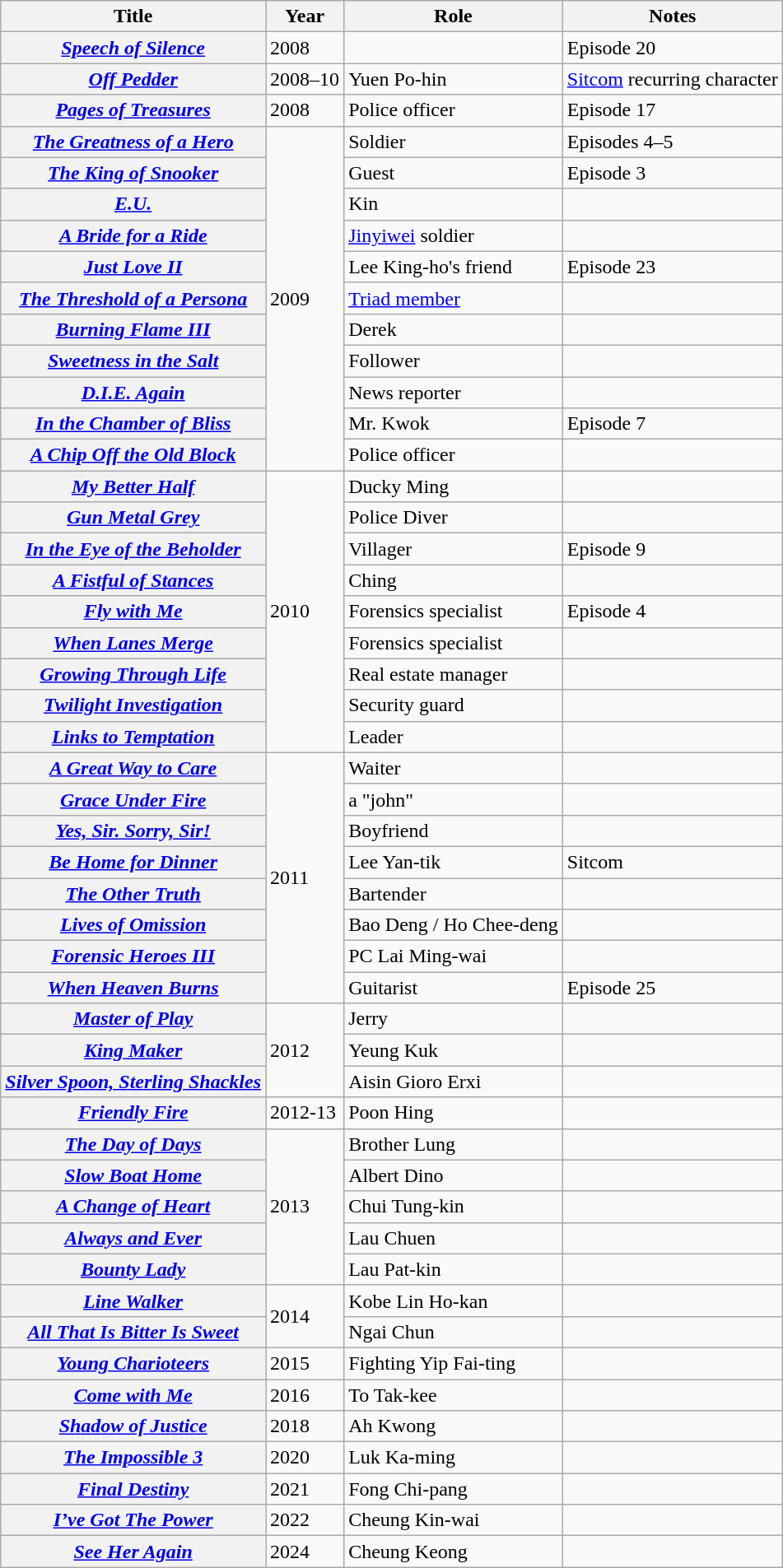<table class="wikitable plainrowheaders sortable">
<tr>
<th scope="col">Title</th>
<th scope="col">Year</th>
<th scope="col">Role</th>
<th scope="col" class="unsortable">Notes</th>
</tr>
<tr>
<th scope="row"><em><a href='#'>Speech of Silence</a></em></th>
<td>2008</td>
<td></td>
<td>Episode 20</td>
</tr>
<tr>
<th scope="row"><em><a href='#'>Off Pedder</a></em></th>
<td>2008–10</td>
<td>Yuen Po-hin</td>
<td><a href='#'>Sitcom</a> recurring character</td>
</tr>
<tr>
<th scope="row"><em><a href='#'>Pages of Treasures</a></em></th>
<td>2008</td>
<td>Police officer</td>
<td>Episode 17</td>
</tr>
<tr>
<th scope="row"><em><a href='#'>The Greatness of a Hero</a></em></th>
<td rowspan="11">2009</td>
<td>Soldier</td>
<td>Episodes 4–5</td>
</tr>
<tr>
<th scope="row"><em><a href='#'>The King of Snooker</a></em></th>
<td>Guest</td>
<td>Episode 3</td>
</tr>
<tr>
<th scope="row"><em><a href='#'>E.U.</a></em></th>
<td>Kin</td>
<td></td>
</tr>
<tr>
<th scope="row"><em><a href='#'>A Bride for a Ride</a></em></th>
<td><a href='#'>Jinyiwei</a> soldier</td>
<td></td>
</tr>
<tr>
<th scope="row"><em><a href='#'>Just Love II</a></em></th>
<td>Lee King-ho's friend</td>
<td>Episode 23</td>
</tr>
<tr>
<th scope="row"><em><a href='#'>The Threshold of a Persona</a></em></th>
<td><a href='#'>Triad member</a></td>
<td></td>
</tr>
<tr>
<th scope="row"><em><a href='#'>Burning Flame III</a></em></th>
<td>Derek</td>
<td></td>
</tr>
<tr>
<th scope="row"><em><a href='#'>Sweetness in the Salt</a></em></th>
<td>Follower</td>
<td></td>
</tr>
<tr>
<th scope="row"><em><a href='#'>D.I.E. Again</a></em></th>
<td>News reporter</td>
<td></td>
</tr>
<tr>
<th scope="row"><em><a href='#'>In the Chamber of Bliss</a></em></th>
<td>Mr. Kwok</td>
<td>Episode 7</td>
</tr>
<tr>
<th scope="row"><em><a href='#'>A Chip Off the Old Block</a></em></th>
<td>Police officer</td>
<td></td>
</tr>
<tr>
<th scope="row"><em><a href='#'>My Better Half</a></em></th>
<td rowspan="9">2010</td>
<td>Ducky Ming</td>
<td></td>
</tr>
<tr>
<th scope="row"><em><a href='#'>Gun Metal Grey</a></em></th>
<td>Police Diver</td>
<td></td>
</tr>
<tr>
<th scope="row"><em><a href='#'>In the Eye of the Beholder</a></em></th>
<td>Villager</td>
<td>Episode 9</td>
</tr>
<tr>
<th scope="row"><em><a href='#'>A Fistful of Stances</a></em></th>
<td>Ching</td>
<td></td>
</tr>
<tr>
<th scope="row"><em><a href='#'>Fly with Me</a></em></th>
<td>Forensics specialist</td>
<td>Episode 4</td>
</tr>
<tr>
<th scope="row"><em><a href='#'>When Lanes Merge</a></em></th>
<td>Forensics specialist</td>
<td></td>
</tr>
<tr>
<th scope="row"><em><a href='#'>Growing Through Life</a></em></th>
<td>Real estate manager</td>
<td></td>
</tr>
<tr>
<th scope="row"><em><a href='#'>Twilight Investigation</a></em></th>
<td>Security guard</td>
<td></td>
</tr>
<tr>
<th scope="row"><em><a href='#'>Links to Temptation</a></em></th>
<td>Leader</td>
<td></td>
</tr>
<tr>
<th scope="row"><em><a href='#'>A Great Way to Care</a></em></th>
<td rowspan="8">2011</td>
<td>Waiter</td>
<td></td>
</tr>
<tr>
<th scope="row"><em><a href='#'>Grace Under Fire</a></em></th>
<td>a "john"</td>
<td></td>
</tr>
<tr>
<th scope="row"><em><a href='#'>Yes, Sir. Sorry, Sir!</a></em></th>
<td>Boyfriend</td>
<td></td>
</tr>
<tr>
<th scope="row"><em><a href='#'>Be Home for Dinner</a></em></th>
<td>Lee Yan-tik</td>
<td>Sitcom</td>
</tr>
<tr>
<th scope="row"><em><a href='#'>The Other Truth</a></em></th>
<td>Bartender</td>
<td></td>
</tr>
<tr>
<th scope="row"><em><a href='#'>Lives of Omission</a></em></th>
<td>Bao Deng / Ho Chee-deng</td>
<td></td>
</tr>
<tr>
<th scope="row"><em><a href='#'>Forensic Heroes III</a></em></th>
<td>PC Lai Ming-wai</td>
<td></td>
</tr>
<tr>
<th scope="row"><em><a href='#'>When Heaven Burns</a></em></th>
<td>Guitarist</td>
<td>Episode 25</td>
</tr>
<tr>
<th scope="row"><em><a href='#'>Master of Play</a></em></th>
<td rowspan="3">2012</td>
<td>Jerry</td>
<td></td>
</tr>
<tr>
<th scope="row"><em><a href='#'>King Maker</a></em></th>
<td>Yeung Kuk</td>
<td></td>
</tr>
<tr>
<th scope="row"><em><a href='#'>Silver Spoon, Sterling Shackles</a></em></th>
<td>Aisin Gioro Erxi</td>
<td></td>
</tr>
<tr>
<th scope="row"><em><a href='#'>Friendly Fire</a></em></th>
<td>2012-13</td>
<td>Poon Hing</td>
<td></td>
</tr>
<tr>
<th scope="row"><em><a href='#'>The Day of Days</a></em></th>
<td rowspan="5">2013</td>
<td>Brother Lung</td>
<td></td>
</tr>
<tr>
<th scope="row"><em><a href='#'>Slow Boat Home</a></em></th>
<td>Albert Dino</td>
<td></td>
</tr>
<tr>
<th scope="row"><em><a href='#'>A Change of Heart</a></em></th>
<td>Chui Tung-kin</td>
<td></td>
</tr>
<tr>
<th scope="row"><em><a href='#'>Always and Ever</a></em></th>
<td>Lau Chuen</td>
<td></td>
</tr>
<tr>
<th scope="row"><em><a href='#'>Bounty Lady</a></em></th>
<td>Lau Pat-kin</td>
<td></td>
</tr>
<tr>
<th scope="row"><em><a href='#'>Line Walker</a></em></th>
<td rowspan="2">2014</td>
<td>Kobe Lin Ho-kan</td>
<td></td>
</tr>
<tr>
<th scope="row"><em><a href='#'>All That Is Bitter Is Sweet</a></em></th>
<td>Ngai Chun</td>
<td></td>
</tr>
<tr>
<th scope="row"><em><a href='#'>Young Charioteers</a></em></th>
<td>2015</td>
<td>Fighting Yip Fai-ting</td>
<td></td>
</tr>
<tr>
<th scope="row"><em><a href='#'>Come with Me</a></em></th>
<td>2016</td>
<td>To Tak-kee</td>
<td></td>
</tr>
<tr>
<th scope="row"><em><a href='#'>Shadow of Justice</a></em></th>
<td>2018</td>
<td>Ah Kwong</td>
<td></td>
</tr>
<tr>
<th scope="row"><em><a href='#'>The Impossible 3</a></em></th>
<td>2020</td>
<td>Luk Ka-ming</td>
<td></td>
</tr>
<tr>
<th scope="row"><em><a href='#'>Final Destiny</a></em></th>
<td>2021</td>
<td>Fong Chi-pang</td>
<td></td>
</tr>
<tr>
<th scope="row"><em><a href='#'>I’ve Got The Power</a></em></th>
<td>2022</td>
<td>Cheung Kin-wai</td>
<td></td>
</tr>
<tr>
<th scope="row"><em><a href='#'>See Her Again</a></em></th>
<td>2024</td>
<td>Cheung Keong</td>
<td></td>
</tr>
</table>
